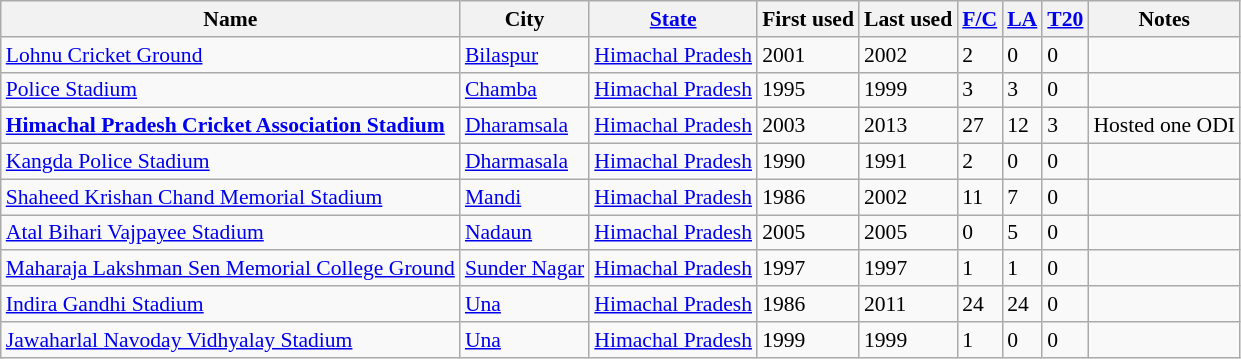<table class="wikitable sortable collapsible static-row-numbers" style="font-size: 90%">
<tr>
<th>Name</th>
<th>City</th>
<th><a href='#'>State</a></th>
<th>First used</th>
<th>Last used</th>
<th><a href='#'>F/C</a></th>
<th><a href='#'>LA</a></th>
<th><a href='#'>T20</a></th>
<th>Notes</th>
</tr>
<tr>
<td><a href='#'>Lohnu Cricket Ground</a></td>
<td><a href='#'>Bilaspur</a></td>
<td><a href='#'>Himachal Pradesh</a></td>
<td>2001</td>
<td>2002</td>
<td>2</td>
<td>0</td>
<td>0</td>
<td></td>
</tr>
<tr>
<td><a href='#'>Police Stadium</a></td>
<td><a href='#'>Chamba</a></td>
<td><a href='#'>Himachal Pradesh</a></td>
<td>1995</td>
<td>1999</td>
<td>3</td>
<td>3</td>
<td>0</td>
<td></td>
</tr>
<tr>
<td><strong> <a href='#'>Himachal Pradesh Cricket Association Stadium</a> </strong></td>
<td><a href='#'>Dharamsala</a></td>
<td><a href='#'>Himachal Pradesh</a></td>
<td>2003</td>
<td>2013</td>
<td>27</td>
<td>12</td>
<td>3</td>
<td>Hosted one ODI</td>
</tr>
<tr>
<td><a href='#'>Kangda Police Stadium</a></td>
<td><a href='#'>Dharmasala</a></td>
<td><a href='#'>Himachal Pradesh</a></td>
<td>1990</td>
<td>1991</td>
<td>2</td>
<td>0</td>
<td>0</td>
<td></td>
</tr>
<tr>
<td><a href='#'>Shaheed Krishan Chand Memorial Stadium</a></td>
<td><a href='#'>Mandi</a></td>
<td><a href='#'>Himachal Pradesh</a></td>
<td>1986</td>
<td>2002</td>
<td>11</td>
<td>7</td>
<td>0</td>
<td></td>
</tr>
<tr>
<td><a href='#'>Atal Bihari Vajpayee Stadium</a></td>
<td><a href='#'>Nadaun</a></td>
<td><a href='#'>Himachal Pradesh</a></td>
<td>2005</td>
<td>2005</td>
<td>0</td>
<td>5</td>
<td>0</td>
<td></td>
</tr>
<tr>
<td><a href='#'>Maharaja Lakshman Sen Memorial College Ground</a></td>
<td><a href='#'>Sunder Nagar</a></td>
<td><a href='#'>Himachal Pradesh</a></td>
<td>1997</td>
<td>1997</td>
<td>1</td>
<td>1</td>
<td>0</td>
<td></td>
</tr>
<tr>
<td><a href='#'>Indira Gandhi Stadium</a></td>
<td><a href='#'>Una</a></td>
<td><a href='#'>Himachal Pradesh</a></td>
<td>1986</td>
<td>2011</td>
<td>24</td>
<td>24</td>
<td>0</td>
<td></td>
</tr>
<tr>
<td><a href='#'>Jawaharlal Navoday Vidhyalay Stadium</a></td>
<td><a href='#'>Una</a></td>
<td><a href='#'>Himachal Pradesh</a></td>
<td>1999</td>
<td>1999</td>
<td>1</td>
<td>0</td>
<td>0</td>
<td></td>
</tr>
</table>
